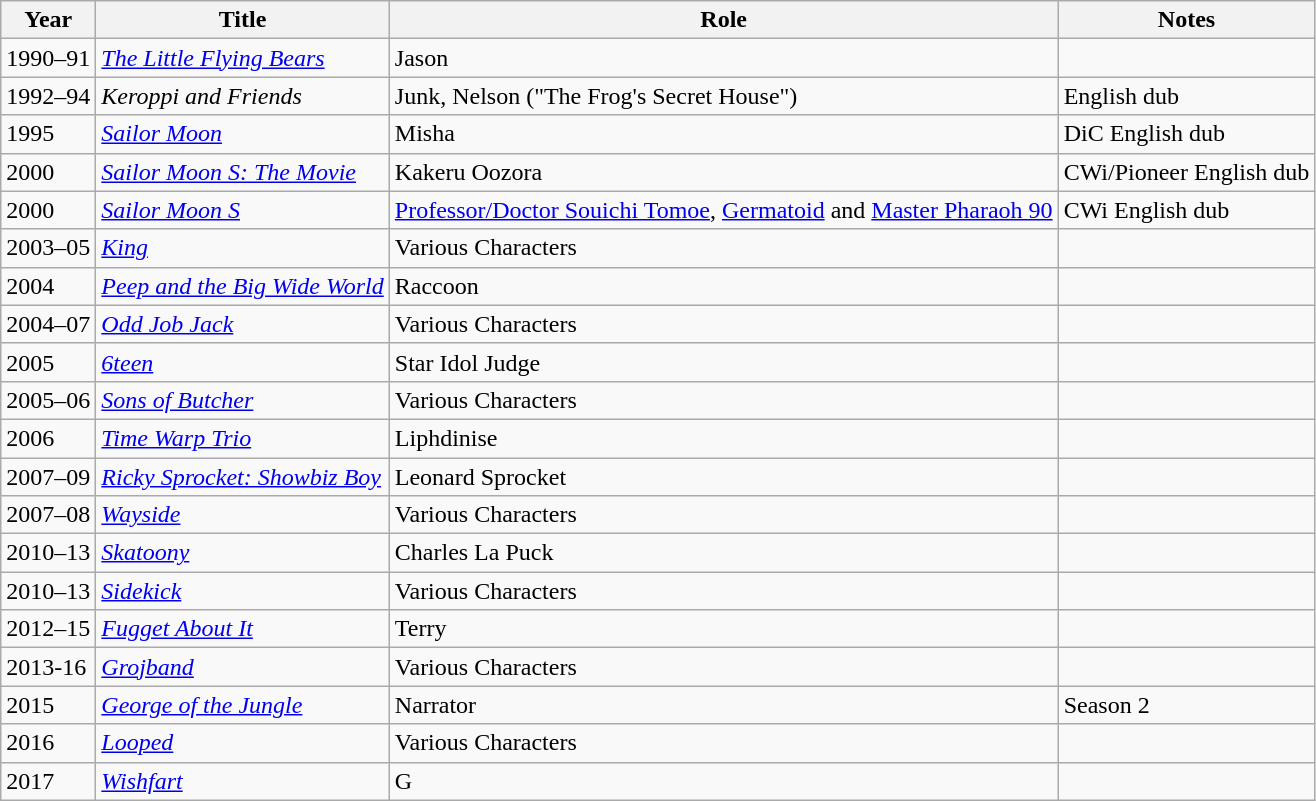<table class="wikitable sortable plainrwheaders">
<tr>
<th>Year</th>
<th>Title</th>
<th>Role</th>
<th class="unsortable">Notes</th>
</tr>
<tr>
<td>1990–91</td>
<td data-sort-value="Little Flying Bears, The"><em><a href='#'>The Little Flying Bears</a></em></td>
<td>Jason</td>
<td></td>
</tr>
<tr>
<td>1992–94</td>
<td><em>Keroppi and Friends</em></td>
<td>Junk, Nelson ("The Frog's Secret House")</td>
<td>English dub</td>
</tr>
<tr>
<td>1995</td>
<td><em><a href='#'>Sailor Moon</a></em></td>
<td>Misha</td>
<td>DiC English dub</td>
</tr>
<tr>
<td>2000</td>
<td><em><a href='#'>Sailor Moon S: The Movie</a></em></td>
<td>Kakeru Oozora</td>
<td>CWi/Pioneer English dub</td>
</tr>
<tr>
<td>2000</td>
<td><em><a href='#'>Sailor Moon S</a></em></td>
<td><a href='#'>Professor/Doctor Souichi Tomoe</a>, <a href='#'>Germatoid</a> and <a href='#'>Master Pharaoh 90</a></td>
<td>CWi English dub</td>
</tr>
<tr>
<td>2003–05</td>
<td><em><a href='#'>King</a></em></td>
<td>Various Characters</td>
<td></td>
</tr>
<tr>
<td>2004</td>
<td><em><a href='#'>Peep and the Big Wide World</a></em></td>
<td>Raccoon</td>
<td></td>
</tr>
<tr>
<td>2004–07</td>
<td><em><a href='#'>Odd Job Jack</a></em></td>
<td>Various Characters</td>
<td></td>
</tr>
<tr>
<td>2005</td>
<td><em><a href='#'>6teen</a></em></td>
<td>Star Idol Judge</td>
<td></td>
</tr>
<tr>
<td>2005–06</td>
<td><em><a href='#'>Sons of Butcher</a></em></td>
<td>Various Characters</td>
<td></td>
</tr>
<tr>
<td>2006</td>
<td><em><a href='#'>Time Warp Trio</a></em></td>
<td>Liphdinise</td>
<td></td>
</tr>
<tr>
<td>2007–09</td>
<td><em><a href='#'>Ricky Sprocket: Showbiz Boy</a></em></td>
<td>Leonard Sprocket</td>
<td></td>
</tr>
<tr>
<td>2007–08</td>
<td><em><a href='#'>Wayside</a></em></td>
<td>Various Characters</td>
<td></td>
</tr>
<tr>
<td>2010–13</td>
<td><em><a href='#'>Skatoony</a></em></td>
<td>Charles La Puck</td>
<td></td>
</tr>
<tr>
<td>2010–13</td>
<td><em><a href='#'>Sidekick</a></em></td>
<td>Various Characters</td>
<td></td>
</tr>
<tr>
<td>2012–15</td>
<td><em><a href='#'>Fugget About It</a></em></td>
<td>Terry</td>
<td></td>
</tr>
<tr>
<td>2013-16</td>
<td><em><a href='#'>Grojband</a></em></td>
<td>Various Characters</td>
<td></td>
</tr>
<tr>
<td>2015</td>
<td><em><a href='#'>George of the Jungle</a></em></td>
<td>Narrator</td>
<td>Season 2</td>
</tr>
<tr>
<td>2016</td>
<td><em><a href='#'>Looped</a></em></td>
<td>Various Characters</td>
<td></td>
</tr>
<tr>
<td>2017</td>
<td><em><a href='#'>Wishfart</a></em></td>
<td>G</td>
<td></td>
</tr>
</table>
